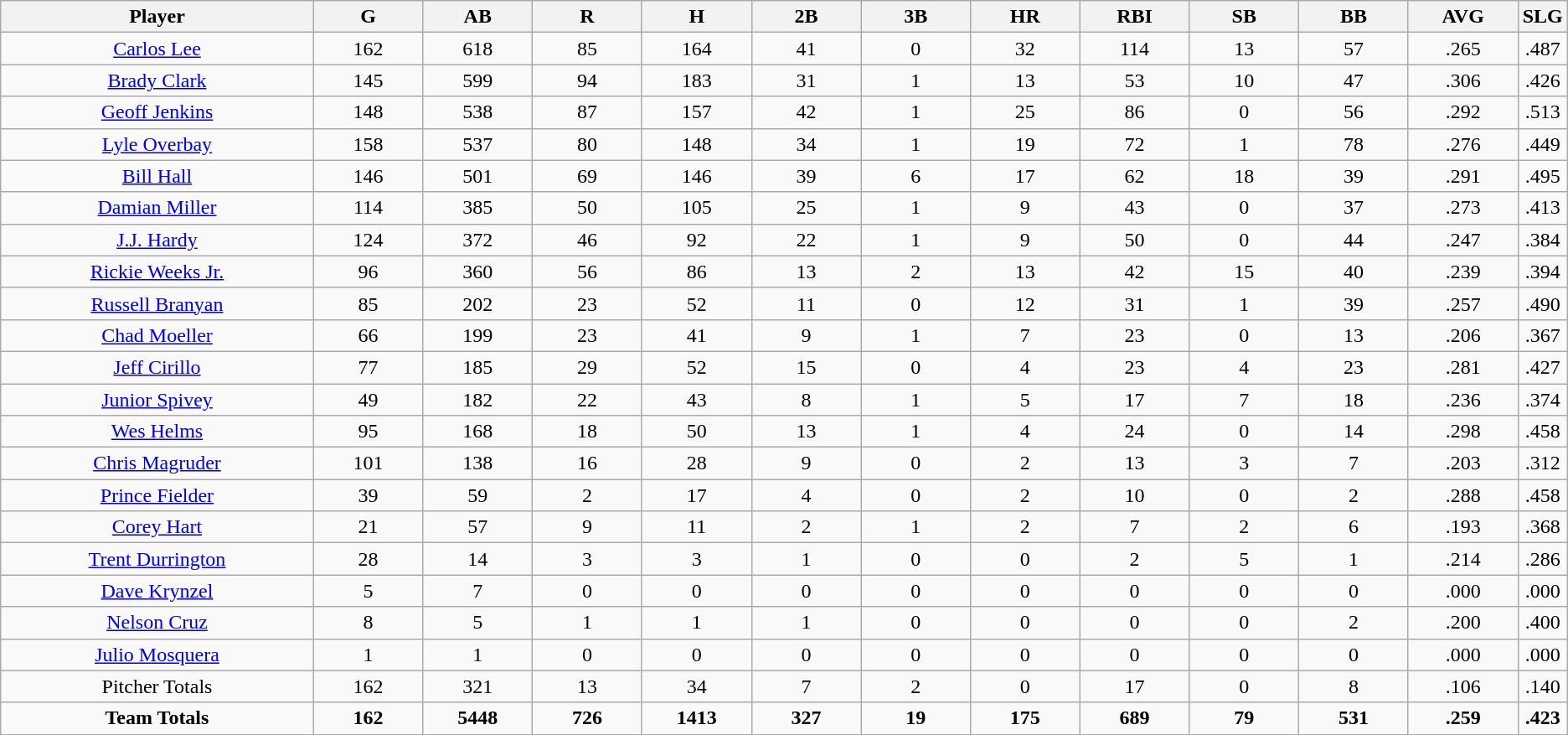<table class=wikitable style="text-align:center">
<tr>
<th bgcolor="#DDDDFF" width="20%">Player</th>
<th bgcolor="#DDDDFF" width="7%">G</th>
<th bgcolor="#DDDDFF" width="7%">AB</th>
<th bgcolor="#DDDDFF" width="7%">R</th>
<th bgcolor="#DDDDFF" width="7%">H</th>
<th bgcolor="#DDDDFF" width="7%">2B</th>
<th bgcolor="#DDDDFF" width="7%">3B</th>
<th bgcolor="#DDDDFF" width="7%">HR</th>
<th bgcolor="#DDDDFF" width="7%">RBI</th>
<th bgcolor="#DDDDFF" width="7%">SB</th>
<th bgcolor="#DDDDFF" width="7%">BB</th>
<th bgcolor="#DDDDFF" width="7%">AVG</th>
<th bgcolor="#DDDDFF" width="7%">SLG</th>
</tr>
<tr>
<td><a href='#'>Carlos Lee</a></td>
<td>162</td>
<td>618</td>
<td>85</td>
<td>164</td>
<td>41</td>
<td>0</td>
<td>32</td>
<td>114</td>
<td>13</td>
<td>57</td>
<td>.265</td>
<td>.487</td>
</tr>
<tr>
<td><a href='#'>Brady Clark</a></td>
<td>145</td>
<td>599</td>
<td>94</td>
<td>183</td>
<td>31</td>
<td>1</td>
<td>13</td>
<td>53</td>
<td>10</td>
<td>47</td>
<td>.306</td>
<td>.426</td>
</tr>
<tr>
<td><a href='#'>Geoff Jenkins</a></td>
<td>148</td>
<td>538</td>
<td>87</td>
<td>157</td>
<td>42</td>
<td>1</td>
<td>25</td>
<td>86</td>
<td>0</td>
<td>56</td>
<td>.292</td>
<td>.513</td>
</tr>
<tr>
<td><a href='#'>Lyle Overbay</a></td>
<td>158</td>
<td>537</td>
<td>80</td>
<td>148</td>
<td>34</td>
<td>1</td>
<td>19</td>
<td>72</td>
<td>1</td>
<td>78</td>
<td>.276</td>
<td>.449</td>
</tr>
<tr>
<td><a href='#'>Bill Hall</a></td>
<td>146</td>
<td>501</td>
<td>69</td>
<td>146</td>
<td>39</td>
<td>6</td>
<td>17</td>
<td>62</td>
<td>18</td>
<td>39</td>
<td>.291</td>
<td>.495</td>
</tr>
<tr>
<td><a href='#'>Damian Miller</a></td>
<td>114</td>
<td>385</td>
<td>50</td>
<td>105</td>
<td>25</td>
<td>1</td>
<td>9</td>
<td>43</td>
<td>0</td>
<td>37</td>
<td>.273</td>
<td>.413</td>
</tr>
<tr>
<td><a href='#'>J.J. Hardy</a></td>
<td>124</td>
<td>372</td>
<td>46</td>
<td>92</td>
<td>22</td>
<td>1</td>
<td>9</td>
<td>50</td>
<td>0</td>
<td>44</td>
<td>.247</td>
<td>.384</td>
</tr>
<tr>
<td><a href='#'>Rickie Weeks Jr.</a></td>
<td>96</td>
<td>360</td>
<td>56</td>
<td>86</td>
<td>13</td>
<td>2</td>
<td>13</td>
<td>42</td>
<td>15</td>
<td>40</td>
<td>.239</td>
<td>.394</td>
</tr>
<tr>
<td><a href='#'>Russell Branyan</a></td>
<td>85</td>
<td>202</td>
<td>23</td>
<td>52</td>
<td>11</td>
<td>0</td>
<td>12</td>
<td>31</td>
<td>1</td>
<td>39</td>
<td>.257</td>
<td>.490</td>
</tr>
<tr>
<td><a href='#'>Chad Moeller</a></td>
<td>66</td>
<td>199</td>
<td>23</td>
<td>41</td>
<td>9</td>
<td>1</td>
<td>7</td>
<td>23</td>
<td>0</td>
<td>13</td>
<td>.206</td>
<td>.367</td>
</tr>
<tr>
<td><a href='#'>Jeff Cirillo</a></td>
<td>77</td>
<td>185</td>
<td>29</td>
<td>52</td>
<td>15</td>
<td>0</td>
<td>4</td>
<td>23</td>
<td>4</td>
<td>23</td>
<td>.281</td>
<td>.427</td>
</tr>
<tr>
<td><a href='#'>Junior Spivey</a></td>
<td>49</td>
<td>182</td>
<td>22</td>
<td>43</td>
<td>8</td>
<td>1</td>
<td>5</td>
<td>17</td>
<td>7</td>
<td>18</td>
<td>.236</td>
<td>.374</td>
</tr>
<tr>
<td><a href='#'>Wes Helms</a></td>
<td>95</td>
<td>168</td>
<td>18</td>
<td>50</td>
<td>13</td>
<td>1</td>
<td>4</td>
<td>24</td>
<td>0</td>
<td>14</td>
<td>.298</td>
<td>.458</td>
</tr>
<tr>
<td><a href='#'>Chris Magruder</a></td>
<td>101</td>
<td>138</td>
<td>16</td>
<td>28</td>
<td>9</td>
<td>0</td>
<td>2</td>
<td>13</td>
<td>3</td>
<td>7</td>
<td>.203</td>
<td>.312</td>
</tr>
<tr>
<td><a href='#'>Prince Fielder</a></td>
<td>39</td>
<td>59</td>
<td>2</td>
<td>17</td>
<td>4</td>
<td>0</td>
<td>2</td>
<td>10</td>
<td>0</td>
<td>2</td>
<td>.288</td>
<td>.458</td>
</tr>
<tr>
<td><a href='#'>Corey Hart</a></td>
<td>21</td>
<td>57</td>
<td>9</td>
<td>11</td>
<td>2</td>
<td>1</td>
<td>2</td>
<td>7</td>
<td>2</td>
<td>6</td>
<td>.193</td>
<td>.368</td>
</tr>
<tr>
<td><a href='#'>Trent Durrington</a></td>
<td>28</td>
<td>14</td>
<td>3</td>
<td>3</td>
<td>1</td>
<td>0</td>
<td>0</td>
<td>2</td>
<td>5</td>
<td>1</td>
<td>.214</td>
<td>.286</td>
</tr>
<tr>
<td><a href='#'>Dave Krynzel</a></td>
<td>5</td>
<td>7</td>
<td>0</td>
<td>0</td>
<td>0</td>
<td>0</td>
<td>0</td>
<td>0</td>
<td>0</td>
<td>0</td>
<td>.000</td>
<td>.000</td>
</tr>
<tr>
<td><a href='#'>Nelson Cruz</a></td>
<td>8</td>
<td>5</td>
<td>1</td>
<td>1</td>
<td>1</td>
<td>0</td>
<td>0</td>
<td>0</td>
<td>0</td>
<td>2</td>
<td>.200</td>
<td>.400</td>
</tr>
<tr>
<td><a href='#'>Julio Mosquera</a></td>
<td>1</td>
<td>1</td>
<td>0</td>
<td>0</td>
<td>0</td>
<td>0</td>
<td>0</td>
<td>0</td>
<td>0</td>
<td>0</td>
<td>.000</td>
<td>.000</td>
</tr>
<tr>
<td>Pitcher Totals</td>
<td>162</td>
<td>321</td>
<td>13</td>
<td>34</td>
<td>7</td>
<td>2</td>
<td>0</td>
<td>17</td>
<td>0</td>
<td>8</td>
<td>.106</td>
<td>.140</td>
</tr>
<tr>
<td><strong>Team Totals</strong></td>
<td><strong>162</strong></td>
<td><strong>5448</strong></td>
<td><strong>726</strong></td>
<td><strong>1413</strong></td>
<td><strong>327</strong></td>
<td><strong>19</strong></td>
<td><strong>175</strong></td>
<td><strong>689</strong></td>
<td><strong>79</strong></td>
<td><strong>531</strong></td>
<td><strong>.259</strong></td>
<td><strong>.423</strong></td>
</tr>
</table>
